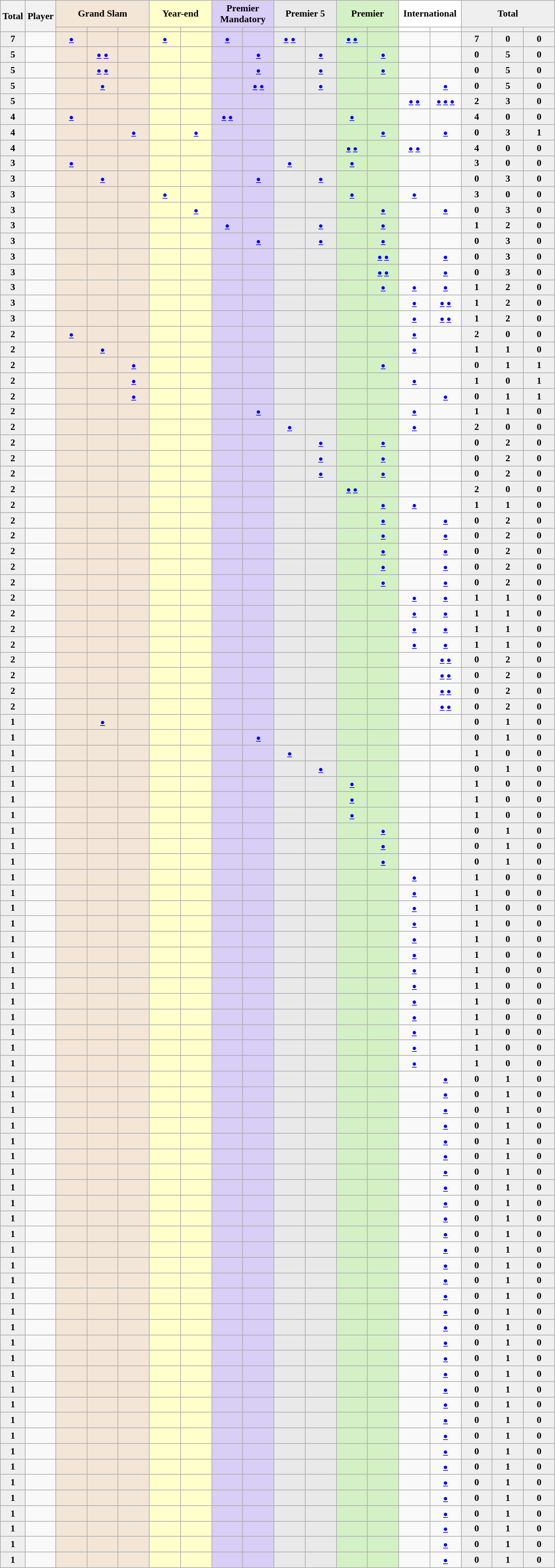<table class="sortable wikitable" style="font-size:90%">
<tr>
<th rowspan="2">Total</th>
<th rowspan="2">Player</th>
<th style="background-color:#f3e6d7;" colspan="3">Grand Slam</th>
<th style="background-color:#ffc;" colspan="2">Year-end</th>
<th style="background-color:#d8cef6;" colspan="2">Premier Mandatory</th>
<th style="background-color:#e9e9e9;" colspan="2">Premier 5</th>
<th style="background-color:#d4f1c5;" colspan="2">Premier</th>
<th style="background-color:#fff;" colspan="2">International</th>
<th style="background-color:#efefef;" colspan="3">Total</th>
</tr>
<tr>
<th style="width:41px; background-color:#f3e6d7;"></th>
<th style="width:41px; background-color:#f3e6d7;"></th>
<th style="width:41px; background-color:#f3e6d7;"></th>
<th style="width:41px; background-color:#ffc;"></th>
<th style="width:41px; background-color:#ffc;"></th>
<th style="width:41px; background-color:#d8cef6;"></th>
<th style="width:41px; background-color:#d8cef6;"></th>
<th style="width:41px; background-color:#e9e9e9;"></th>
<th style="width:41px; background-color:#e9e9e9;"></th>
<th style="width:41px; background-color:#d4f1c5;"></th>
<th style="width:41px; background-color:#d4f1c5;"></th>
<th style="width:41px; background-color:#fff;"></th>
<th style="width:41px; background-color:#fff;"></th>
<th style="width:41px; background-color:#efefef;"></th>
<th style="width:41px; background-color:#efefef;"></th>
<th style="width:41px; background-color:#efefef;"></th>
</tr>
<tr align=center>
<td style="background:#efefef;"><strong>7</strong></td>
<td align=left></td>
<td style="background:#F3E6D7;"><small><a href='#'>●</a></small></td>
<td style="background:#F3E6D7;"></td>
<td style="background:#F3E6D7;"></td>
<td style="background:#ffc;"><small><a href='#'>●</a></small></td>
<td style="background:#ffc;"></td>
<td style="background:#D8CEF6;"><small><a href='#'>●</a></small></td>
<td style="background:#D8CEF6;"></td>
<td style="background:#E9E9E9;"><small><a href='#'>●</a></small> <small><a href='#'>●</a></small></td>
<td style="background:#E9E9E9;"></td>
<td style="background:#D4F1C5;"><small><a href='#'>●</a> <a href='#'>●</a></small></td>
<td style="background:#D4F1C5;"></td>
<td></td>
<td></td>
<td style="background:#efefef;"><strong>7</strong></td>
<td style="background:#efefef;"><strong>0</strong></td>
<td style="background:#efefef;"><strong>0</strong></td>
</tr>
<tr align=center>
<td style="background:#efefef;"><strong>5</strong></td>
<td align=left></td>
<td style="background:#F3E6D7;"></td>
<td style="background:#F3E6D7;"><small><a href='#'>●</a></small> <small><a href='#'>●</a></small></td>
<td style="background:#F3E6D7;"></td>
<td style="background:#ffc;"></td>
<td style="background:#ffc;"></td>
<td style="background:#D8CEF6;"></td>
<td style="background:#D8CEF6;"><small><a href='#'>●</a></small></td>
<td style="background:#E9E9E9;"></td>
<td style="background:#E9E9E9;"><small><a href='#'>●</a></small></td>
<td style="background:#D4F1C5;"></td>
<td style="background:#D4F1C5;"><small><a href='#'>●</a></small></td>
<td></td>
<td></td>
<td style="background:#efefef;"><strong>0</strong></td>
<td style="background:#efefef;"><strong>5</strong></td>
<td style="background:#efefef;"><strong>0</strong></td>
</tr>
<tr align=center>
<td style="background:#efefef;"><strong>5</strong></td>
<td align=left></td>
<td style="background:#F3E6D7;"></td>
<td style="background:#F3E6D7;"><small><a href='#'>●</a></small> <small><a href='#'>●</a></small></td>
<td style="background:#F3E6D7;"></td>
<td style="background:#ffc;"></td>
<td style="background:#ffc;"></td>
<td style="background:#D8CEF6;"></td>
<td style="background:#D8CEF6;"><small><a href='#'>●</a></small></td>
<td style="background:#E9E9E9;"></td>
<td style="background:#E9E9E9;"><small><a href='#'>●</a></small></td>
<td style="background:#D4F1C5;"></td>
<td style="background:#D4F1C5;"><small><a href='#'>●</a></small></td>
<td></td>
<td></td>
<td style="background:#efefef;"><strong>0</strong></td>
<td style="background:#efefef;"><strong>5</strong></td>
<td style="background:#efefef;"><strong>0</strong></td>
</tr>
<tr align=center>
<td style="background:#efefef;"><strong>5</strong></td>
<td align=left></td>
<td style="background:#F3E6D7;"></td>
<td style="background:#F3E6D7;"><small><a href='#'>●</a></small></td>
<td style="background:#F3E6D7;"></td>
<td style="background:#ffc;"></td>
<td style="background:#ffc;"></td>
<td style="background:#D8CEF6;"></td>
<td style="background:#D8CEF6;"><small><a href='#'>●</a> <a href='#'>●</a></small></td>
<td style="background:#E9E9E9;"></td>
<td style="background:#E9E9E9;"><small><a href='#'>●</a></small></td>
<td style="background:#D4F1C5;"></td>
<td style="background:#D4F1C5;"></td>
<td></td>
<td> <small><a href='#'>●</a></small></td>
<td style="background:#efefef;"><strong>0</strong></td>
<td style="background:#efefef;"><strong>5</strong></td>
<td style="background:#efefef;"><strong>0</strong></td>
</tr>
<tr align=center>
<td style="background:#efefef;"><strong>5</strong></td>
<td align=left></td>
<td style="background:#F3E6D7;"></td>
<td style="background:#F3E6D7;"></td>
<td style="background:#F3E6D7;"></td>
<td style="background:#ffc;"></td>
<td style="background:#ffc;"></td>
<td style="background:#D8CEF6;"></td>
<td style="background:#D8CEF6;"></td>
<td style="background:#E9E9E9;"></td>
<td style="background:#E9E9E9;"></td>
<td style="background:#D4F1C5;"></td>
<td style="background:#D4F1C5;"></td>
<td> <small><a href='#'>●</a> <a href='#'>●</a></small></td>
<td> <small><a href='#'>●</a> <a href='#'>●</a> <a href='#'>●</a></small></td>
<td style="background:#efefef;"><strong>2</strong></td>
<td style="background:#efefef;"><strong>3</strong></td>
<td style="background:#efefef;"><strong>0</strong></td>
</tr>
<tr align=center>
<td style="background:#efefef;"><strong>4</strong></td>
<td align=left></td>
<td style="background:#F3E6D7;"><small><a href='#'>●</a></small></td>
<td style="background:#F3E6D7;"></td>
<td style="background:#F3E6D7;"></td>
<td style="background:#ffc;"></td>
<td style="background:#ffc;"></td>
<td style="background:#D8CEF6;"><small><a href='#'>●</a> <a href='#'>●</a></small></td>
<td style="background:#D8CEF6;"></td>
<td style="background:#E9E9E9;"></td>
<td style="background:#E9E9E9;"></td>
<td style="background:#D4F1C5;"><small><a href='#'>●</a></small></td>
<td style="background:#D4F1C5;"></td>
<td></td>
<td></td>
<td style="background:#efefef;"><strong>4</strong></td>
<td style="background:#efefef;"><strong>0</strong></td>
<td style="background:#efefef;"><strong>0</strong></td>
</tr>
<tr align=center>
<td style="background:#efefef;"><strong>4</strong></td>
<td align=left></td>
<td style="background:#F3E6D7;"></td>
<td style="background:#F3E6D7;"></td>
<td style="background:#F3E6D7;"><small><a href='#'>●</a></small></td>
<td style="background:#ffc;"></td>
<td style="background:#ffc;"><small><a href='#'>●</a></small></td>
<td style="background:#D8CEF6;"></td>
<td style="background:#D8CEF6;"></td>
<td style="background:#E9E9E9;"></td>
<td style="background:#E9E9E9;"></td>
<td style="background:#D4F1C5;"></td>
<td style="background:#D4F1C5;"><small><a href='#'>●</a></small></td>
<td></td>
<td> <small><a href='#'>●</a></small></td>
<td style="background:#efefef;"><strong>0</strong></td>
<td style="background:#efefef;"><strong>3</strong></td>
<td style="background:#efefef;"><strong>1</strong></td>
</tr>
<tr align=center>
<td style="background:#efefef;"><strong>4</strong></td>
<td align=left></td>
<td style="background:#F3E6D7;"></td>
<td style="background:#F3E6D7;"></td>
<td style="background:#F3E6D7;"></td>
<td style="background:#ffc;"></td>
<td style="background:#ffc;"></td>
<td style="background:#D8CEF6;"></td>
<td style="background:#D8CEF6;"></td>
<td style="background:#E9E9E9;"></td>
<td style="background:#E9E9E9;"></td>
<td style="background:#D4F1C5;"><small><a href='#'>●</a> <a href='#'>●</a></small></td>
<td style="background:#D4F1C5;"></td>
<td><small><a href='#'>●</a></small> <small><a href='#'>●</a></small></td>
<td></td>
<td style="background:#efefef;"><strong>4</strong></td>
<td style="background:#efefef;"><strong>0</strong></td>
<td style="background:#efefef;"><strong>0</strong></td>
</tr>
<tr align=center>
<td style="background:#efefef;"><strong>3</strong></td>
<td align=left></td>
<td style="background:#F3E6D7;"><small><a href='#'>●</a></small></td>
<td style="background:#F3E6D7;"></td>
<td style="background:#F3E6D7;"></td>
<td style="background:#ffc;"></td>
<td style="background:#ffc;"></td>
<td style="background:#D8CEF6;"></td>
<td style="background:#D8CEF6;"></td>
<td style="background:#E9E9E9;"><small><a href='#'>●</a></small></td>
<td style="background:#E9E9E9;"></td>
<td style="background:#D4F1C5;"><small><a href='#'>●</a></small></td>
<td style="background:#D4F1C5;"></td>
<td></td>
<td></td>
<td style="background:#efefef;"><strong>3</strong></td>
<td style="background:#efefef;"><strong>0</strong></td>
<td style="background:#efefef;"><strong>0</strong></td>
</tr>
<tr align=center>
<td style="background:#efefef;"><strong>3</strong></td>
<td align=left></td>
<td style="background:#F3E6D7;"></td>
<td style="background:#F3E6D7;"><small><a href='#'>●</a></small></td>
<td style="background:#F3E6D7;"></td>
<td style="background:#ffc;"></td>
<td style="background:#ffc;"></td>
<td style="background:#D8CEF6;"></td>
<td style="background:#D8CEF6;"><small><a href='#'>●</a></small></td>
<td style="background:#E9E9E9;"></td>
<td style="background:#E9E9E9;"><small><a href='#'>●</a></small></td>
<td style="background:#D4F1C5;"></td>
<td style="background:#D4F1C5;"></td>
<td></td>
<td></td>
<td style="background:#efefef;"><strong>0</strong></td>
<td style="background:#efefef;"><strong>3</strong></td>
<td style="background:#efefef;"><strong>0</strong></td>
</tr>
<tr align=center>
<td style="background:#efefef;"><strong>3</strong></td>
<td align=left></td>
<td style="background:#F3E6D7;"></td>
<td style="background:#F3E6D7;"></td>
<td style="background:#F3E6D7;"></td>
<td style="background:#ffc;"><small><a href='#'>●</a></small></td>
<td style="background:#ffc;"></td>
<td style="background:#D8CEF6;"></td>
<td style="background:#D8CEF6;"></td>
<td style="background:#E9E9E9;"></td>
<td style="background:#E9E9E9;"></td>
<td style="background:#D4F1C5;"><small><a href='#'>●</a></small></td>
<td style="background:#D4F1C5;"></td>
<td><small><a href='#'>●</a></small></td>
<td></td>
<td style="background:#efefef;"><strong>3</strong></td>
<td style="background:#efefef;"><strong>0</strong></td>
<td style="background:#efefef;"><strong>0</strong></td>
</tr>
<tr align=center>
<td style="background:#efefef;"><strong>3</strong></td>
<td align=left></td>
<td style="background:#F3E6D7;"></td>
<td style="background:#F3E6D7;"></td>
<td style="background:#F3E6D7;"></td>
<td style="background:#ffc;"></td>
<td style="background:#ffc;"><small><a href='#'>●</a></small></td>
<td style="background:#D8CEF6;"></td>
<td style="background:#D8CEF6;"></td>
<td style="background:#E9E9E9;"></td>
<td style="background:#E9E9E9;"></td>
<td style="background:#D4F1C5;"></td>
<td style="background:#D4F1C5;"><small><a href='#'>●</a></small></td>
<td></td>
<td> <small><a href='#'>●</a></small></td>
<td style="background:#efefef;"><strong>0</strong></td>
<td style="background:#efefef;"><strong>3</strong></td>
<td style="background:#efefef;"><strong>0</strong></td>
</tr>
<tr align=center>
<td style="background:#efefef;"><strong>3</strong></td>
<td align=left></td>
<td style="background:#F3E6D7;"></td>
<td style="background:#F3E6D7;"></td>
<td style="background:#F3E6D7;"></td>
<td style="background:#ffc;"></td>
<td style="background:#ffc;"></td>
<td style="background:#D8CEF6;"><small><a href='#'>●</a></small></td>
<td style="background:#D8CEF6;"></td>
<td style="background:#E9E9E9;"></td>
<td style="background:#E9E9E9;"><small><a href='#'>●</a></small></td>
<td style="background:#D4F1C5;"></td>
<td style="background:#D4F1C5;"><small><a href='#'>●</a></small></td>
<td></td>
<td></td>
<td style="background:#efefef;"><strong>1</strong></td>
<td style="background:#efefef;"><strong>2</strong></td>
<td style="background:#efefef;"><strong>0</strong></td>
</tr>
<tr align=center>
<td style="background:#efefef;"><strong>3</strong></td>
<td align=left></td>
<td style="background:#F3E6D7;"></td>
<td style="background:#F3E6D7;"></td>
<td style="background:#F3E6D7;"></td>
<td style="background:#ffc;"></td>
<td style="background:#ffc;"></td>
<td style="background:#D8CEF6;"></td>
<td style="background:#D8CEF6;"> <small><a href='#'>●</a></small></td>
<td style="background:#E9E9E9;"></td>
<td style="background:#E9E9E9;"><small><a href='#'>●</a></small></td>
<td style="background:#D4F1C5;"></td>
<td style="background:#D4F1C5;"><small><a href='#'>●</a></small></td>
<td></td>
<td></td>
<td style="background:#efefef;"><strong>0</strong></td>
<td style="background:#efefef;"><strong>3</strong></td>
<td style="background:#efefef;"><strong>0</strong></td>
</tr>
<tr align=center>
<td style="background:#efefef;"><strong>3</strong></td>
<td align=left></td>
<td style="background:#F3E6D7;"></td>
<td style="background:#F3E6D7;"></td>
<td style="background:#F3E6D7;"></td>
<td style="background:#ffc;"></td>
<td style="background:#ffc;"></td>
<td style="background:#D8CEF6;"></td>
<td style="background:#D8CEF6;"></td>
<td style="background:#E9E9E9;"></td>
<td style="background:#E9E9E9;"></td>
<td style="background:#D4F1C5;"></td>
<td style="background:#D4F1C5;"><small><a href='#'>●</a> <a href='#'>●</a></small></td>
<td></td>
<td><small><a href='#'>●</a></small></td>
<td style="background:#efefef;"><strong>0</strong></td>
<td style="background:#efefef;"><strong>3</strong></td>
<td style="background:#efefef;"><strong>0</strong></td>
</tr>
<tr align=center>
<td style="background:#efefef;"><strong>3</strong></td>
<td align=left></td>
<td style="background:#F3E6D7;"></td>
<td style="background:#F3E6D7;"></td>
<td style="background:#F3E6D7;"></td>
<td style="background:#ffc;"></td>
<td style="background:#ffc;"></td>
<td style="background:#D8CEF6;"></td>
<td style="background:#D8CEF6;"></td>
<td style="background:#E9E9E9;"></td>
<td style="background:#E9E9E9;"></td>
<td style="background:#D4F1C5;"></td>
<td style="background:#D4F1C5;"><small><a href='#'>●</a> <a href='#'>●</a></small></td>
<td></td>
<td><small><a href='#'>●</a></small></td>
<td style="background:#efefef;"><strong>0</strong></td>
<td style="background:#efefef;"><strong>3</strong></td>
<td style="background:#efefef;"><strong>0</strong></td>
</tr>
<tr align=center>
<td style="background:#efefef;"><strong>3</strong></td>
<td align=left></td>
<td style="background:#F3E6D7;"></td>
<td style="background:#F3E6D7;"></td>
<td style="background:#F3E6D7;"></td>
<td style="background:#ffc;"></td>
<td style="background:#ffc;"></td>
<td style="background:#D8CEF6;"></td>
<td style="background:#D8CEF6;"></td>
<td style="background:#E9E9E9;"></td>
<td style="background:#E9E9E9;"></td>
<td style="background:#D4F1C5;"></td>
<td style="background:#D4F1C5;"><small><a href='#'>●</a></small></td>
<td><small><a href='#'>●</a></small></td>
<td><small><a href='#'>●</a></small></td>
<td style="background:#efefef;"><strong>1</strong></td>
<td style="background:#efefef;"><strong>2</strong></td>
<td style="background:#efefef;"><strong>0</strong></td>
</tr>
<tr align=center>
<td style="background:#efefef;"><strong>3</strong></td>
<td align=left></td>
<td style="background:#F3E6D7;"></td>
<td style="background:#F3E6D7;"></td>
<td style="background:#F3E6D7;"></td>
<td style="background:#ffc;"></td>
<td style="background:#ffc;"></td>
<td style="background:#D8CEF6;"></td>
<td style="background:#D8CEF6;"></td>
<td style="background:#E9E9E9;"></td>
<td style="background:#E9E9E9;"></td>
<td style="background:#D4F1C5;"></td>
<td style="background:#D4F1C5;"></td>
<td> <small><a href='#'>●</a></small></td>
<td> <small><a href='#'>●</a> <a href='#'>●</a></small></td>
<td style="background:#efefef;"><strong>1</strong></td>
<td style="background:#efefef;"><strong>2</strong></td>
<td style="background:#efefef;"><strong>0</strong></td>
</tr>
<tr align=center>
<td style="background:#efefef;"><strong>3</strong></td>
<td align=left></td>
<td style="background:#F3E6D7;"></td>
<td style="background:#F3E6D7;"></td>
<td style="background:#F3E6D7;"></td>
<td style="background:#ffc;"></td>
<td style="background:#ffc;"></td>
<td style="background:#D8CEF6;"></td>
<td style="background:#D8CEF6;"></td>
<td style="background:#E9E9E9;"></td>
<td style="background:#E9E9E9;"></td>
<td style="background:#D4F1C5;"></td>
<td style="background:#D4F1C5;"></td>
<td><small><a href='#'>●</a></small></td>
<td> <small><a href='#'>●</a> <a href='#'>●</a></small></td>
<td style="background:#efefef;"><strong>1</strong></td>
<td style="background:#efefef;"><strong>2</strong></td>
<td style="background:#efefef;"><strong>0</strong></td>
</tr>
<tr align=center>
<td style="background:#efefef;"><strong>2</strong></td>
<td align=left></td>
<td style="background:#F3E6D7;"><small><a href='#'>●</a></small></td>
<td style="background:#F3E6D7;"></td>
<td style="background:#F3E6D7;"></td>
<td style="background:#ffc;"></td>
<td style="background:#ffc;"></td>
<td style="background:#D8CEF6;"></td>
<td style="background:#D8CEF6;"></td>
<td style="background:#E9E9E9;"></td>
<td style="background:#E9E9E9;"></td>
<td style="background:#D4F1C5;"></td>
<td style="background:#D4F1C5;"></td>
<td><small><a href='#'>●</a></small></td>
<td></td>
<td style="background:#efefef;"><strong>2</strong></td>
<td style="background:#efefef;"><strong>0</strong></td>
<td style="background:#efefef;"><strong>0</strong></td>
</tr>
<tr align=center>
<td style="background:#efefef;"><strong>2</strong></td>
<td align=left></td>
<td style="background:#F3E6D7;"></td>
<td style="background:#F3E6D7;"><small><a href='#'>●</a></small></td>
<td style="background:#F3E6D7;"></td>
<td style="background:#ffc;"></td>
<td style="background:#ffc;"></td>
<td style="background:#D8CEF6;"></td>
<td style="background:#D8CEF6;"></td>
<td style="background:#E9E9E9;"></td>
<td style="background:#E9E9E9;"></td>
<td style="background:#D4F1C5;"></td>
<td style="background:#D4F1C5;"></td>
<td><small><a href='#'>●</a></small></td>
<td></td>
<td style="background:#efefef;"><strong>1</strong></td>
<td style="background:#efefef;"><strong>1</strong></td>
<td style="background:#efefef;"><strong>0</strong></td>
</tr>
<tr align=center>
<td style="background:#efefef;"><strong>2</strong></td>
<td align=left></td>
<td style="background:#F3E6D7;"></td>
<td style="background:#F3E6D7;"></td>
<td style="background:#F3E6D7;"><small><a href='#'>●</a></small></td>
<td style="background:#ffc;"></td>
<td style="background:#ffc;"></td>
<td style="background:#D8CEF6;"></td>
<td style="background:#D8CEF6;"></td>
<td style="background:#E9E9E9;"></td>
<td style="background:#E9E9E9;"></td>
<td style="background:#D4F1C5;"></td>
<td style="background:#D4F1C5;"><small><a href='#'>●</a></small></td>
<td></td>
<td></td>
<td style="background:#efefef;"><strong>0</strong></td>
<td style="background:#efefef;"><strong>1</strong></td>
<td style="background:#efefef;"><strong>1</strong></td>
</tr>
<tr align=center>
<td style="background:#efefef;"><strong>2</strong></td>
<td align=left></td>
<td style="background:#F3E6D7;"></td>
<td style="background:#F3E6D7;"></td>
<td style="background:#F3E6D7;"><small><a href='#'>●</a></small></td>
<td style="background:#ffc;"></td>
<td style="background:#ffc;"></td>
<td style="background:#D8CEF6;"></td>
<td style="background:#D8CEF6;"></td>
<td style="background:#E9E9E9;"></td>
<td style="background:#E9E9E9;"></td>
<td style="background:#D4F1C5;"></td>
<td style="background:#D4F1C5;"></td>
<td><small><a href='#'>●</a></small></td>
<td></td>
<td style="background:#efefef;"><strong>1</strong></td>
<td style="background:#efefef;"><strong>0</strong></td>
<td style="background:#efefef;"><strong>1</strong></td>
</tr>
<tr align=center>
<td style="background:#efefef;"><strong>2</strong></td>
<td align=left></td>
<td style="background:#F3E6D7;"></td>
<td style="background:#F3E6D7;"></td>
<td style="background:#F3E6D7;"><small><a href='#'>●</a></small></td>
<td style="background:#ffc;"></td>
<td style="background:#ffc;"></td>
<td style="background:#D8CEF6;"></td>
<td style="background:#D8CEF6;"></td>
<td style="background:#E9E9E9;"></td>
<td style="background:#E9E9E9;"></td>
<td style="background:#D4F1C5;"></td>
<td style="background:#D4F1C5;"></td>
<td></td>
<td><small><a href='#'>●</a></small></td>
<td style="background:#efefef;"><strong>0</strong></td>
<td style="background:#efefef;"><strong>1</strong></td>
<td style="background:#efefef;"><strong>1</strong></td>
</tr>
<tr align=center>
<td style="background:#efefef;"><strong>2</strong></td>
<td align=left></td>
<td style="background:#F3E6D7;"></td>
<td style="background:#F3E6D7;"></td>
<td style="background:#F3E6D7;"></td>
<td style="background:#ffc;"></td>
<td style="background:#ffc;"></td>
<td style="background:#D8CEF6;"></td>
<td style="background:#D8CEF6;"> <small><a href='#'>●</a></small></td>
<td style="background:#E9E9E9;"></td>
<td style="background:#E9E9E9;"></td>
<td style="background:#D4F1C5;"></td>
<td style="background:#D4F1C5;"></td>
<td><small><a href='#'>●</a></small></td>
<td></td>
<td style="background:#efefef;"><strong>1</strong></td>
<td style="background:#efefef;"><strong>1</strong></td>
<td style="background:#efefef;"><strong>0</strong></td>
</tr>
<tr align=center>
<td style="background:#efefef;"><strong>2</strong></td>
<td align=left></td>
<td style="background:#F3E6D7;"></td>
<td style="background:#F3E6D7;"></td>
<td style="background:#F3E6D7;"></td>
<td style="background:#ffc;"></td>
<td style="background:#ffc;"></td>
<td style="background:#D8CEF6;"></td>
<td style="background:#D8CEF6;"></td>
<td style="background:#E9E9E9;"><small><a href='#'>●</a></small></td>
<td style="background:#E9E9E9;"></td>
<td style="background:#D4F1C5;"></td>
<td style="background:#D4F1C5;"></td>
<td><small><a href='#'>●</a></small></td>
<td></td>
<td style="background:#efefef;"><strong>2</strong></td>
<td style="background:#efefef;"><strong>0</strong></td>
<td style="background:#efefef;"><strong>0</strong></td>
</tr>
<tr align=center>
<td style="background:#efefef;"><strong>2</strong></td>
<td align=left></td>
<td style="background:#F3E6D7;"></td>
<td style="background:#F3E6D7;"></td>
<td style="background:#F3E6D7;"></td>
<td style="background:#ffc;"></td>
<td style="background:#ffc;"></td>
<td style="background:#D8CEF6;"></td>
<td style="background:#D8CEF6;"></td>
<td style="background:#E9E9E9;"></td>
<td style="background:#E9E9E9;"><small><a href='#'>●</a></small></td>
<td style="background:#D4F1C5;"></td>
<td style="background:#D4F1C5;"><small><a href='#'>●</a></small></td>
<td></td>
<td></td>
<td style="background:#efefef;"><strong>0</strong></td>
<td style="background:#efefef;"><strong>2</strong></td>
<td style="background:#efefef;"><strong>0</strong></td>
</tr>
<tr align=center>
<td style="background:#efefef;"><strong>2</strong></td>
<td align=left></td>
<td style="background:#F3E6D7;"></td>
<td style="background:#F3E6D7;"></td>
<td style="background:#F3E6D7;"></td>
<td style="background:#ffc;"></td>
<td style="background:#ffc;"></td>
<td style="background:#D8CEF6;"></td>
<td style="background:#D8CEF6;"></td>
<td style="background:#E9E9E9;"></td>
<td style="background:#E9E9E9;"><small><a href='#'>●</a></small></td>
<td style="background:#D4F1C5;"></td>
<td style="background:#D4F1C5;"><small><a href='#'>●</a></small></td>
<td></td>
<td></td>
<td style="background:#efefef;"><strong>0</strong></td>
<td style="background:#efefef;"><strong>2</strong></td>
<td style="background:#efefef;"><strong>0</strong></td>
</tr>
<tr align=center>
<td style="background:#efefef;"><strong>2</strong></td>
<td align=left></td>
<td style="background:#F3E6D7;"></td>
<td style="background:#F3E6D7;"></td>
<td style="background:#F3E6D7;"></td>
<td style="background:#ffc;"></td>
<td style="background:#ffc;"></td>
<td style="background:#D8CEF6;"></td>
<td style="background:#D8CEF6;"></td>
<td style="background:#E9E9E9;"></td>
<td style="background:#E9E9E9;"><small><a href='#'>●</a></small></td>
<td style="background:#D4F1C5;"></td>
<td style="background:#D4F1C5;"><small><a href='#'>●</a></small></td>
<td></td>
<td></td>
<td style="background:#efefef;"><strong>0</strong></td>
<td style="background:#efefef;"><strong>2</strong></td>
<td style="background:#efefef;"><strong>0</strong></td>
</tr>
<tr align=center>
<td style="background:#efefef;"><strong>2</strong></td>
<td align=left></td>
<td style="background:#F3E6D7;"></td>
<td style="background:#F3E6D7;"></td>
<td style="background:#F3E6D7;"></td>
<td style="background:#ffc;"></td>
<td style="background:#ffc;"></td>
<td style="background:#D8CEF6;"></td>
<td style="background:#D8CEF6;"></td>
<td style="background:#E9E9E9;"></td>
<td style="background:#E9E9E9;"></td>
<td style="background:#D4F1C5;"><small><a href='#'>●</a> <a href='#'>●</a></small></td>
<td style="background:#D4F1C5;"></td>
<td></td>
<td></td>
<td style="background:#efefef;"><strong>2</strong></td>
<td style="background:#efefef;"><strong>0</strong></td>
<td style="background:#efefef;"><strong>0</strong></td>
</tr>
<tr align=center>
<td style="background:#efefef;"><strong>2</strong></td>
<td align=left></td>
<td style="background:#F3E6D7;"></td>
<td style="background:#F3E6D7;"></td>
<td style="background:#F3E6D7;"></td>
<td style="background:#ffc;"></td>
<td style="background:#ffc;"></td>
<td style="background:#D8CEF6;"></td>
<td style="background:#D8CEF6;"></td>
<td style="background:#E9E9E9;"></td>
<td style="background:#E9E9E9;"></td>
<td style="background:#D4F1C5;"></td>
<td style="background:#D4F1C5;"><small><a href='#'>●</a></small></td>
<td><small><a href='#'>●</a></small></td>
<td></td>
<td style="background:#efefef;"><strong>1</strong></td>
<td style="background:#efefef;"><strong>1</strong></td>
<td style="background:#efefef;"><strong>0</strong></td>
</tr>
<tr align=center>
<td style="background:#efefef;"><strong>2</strong></td>
<td align=left></td>
<td style="background:#F3E6D7;"></td>
<td style="background:#F3E6D7;"></td>
<td style="background:#F3E6D7;"></td>
<td style="background:#ffc;"></td>
<td style="background:#ffc;"></td>
<td style="background:#D8CEF6;"></td>
<td style="background:#D8CEF6;"></td>
<td style="background:#E9E9E9;"></td>
<td style="background:#E9E9E9;"></td>
<td style="background:#D4F1C5;"></td>
<td style="background:#D4F1C5;"><small><a href='#'>●</a></small></td>
<td></td>
<td><small><a href='#'>●</a></small></td>
<td style="background:#efefef;"><strong>0</strong></td>
<td style="background:#efefef;"><strong>2</strong></td>
<td style="background:#efefef;"><strong>0</strong></td>
</tr>
<tr align=center>
<td style="background:#efefef;"><strong>2</strong></td>
<td align=left></td>
<td style="background:#F3E6D7;"></td>
<td style="background:#F3E6D7;"></td>
<td style="background:#F3E6D7;"></td>
<td style="background:#ffc;"></td>
<td style="background:#ffc;"></td>
<td style="background:#D8CEF6;"></td>
<td style="background:#D8CEF6;"></td>
<td style="background:#E9E9E9;"></td>
<td style="background:#E9E9E9;"></td>
<td style="background:#D4F1C5;"></td>
<td style="background:#D4F1C5;"> <small><a href='#'>●</a></small></td>
<td></td>
<td> <small><a href='#'>●</a></small></td>
<td style="background:#efefef;"><strong>0</strong></td>
<td style="background:#efefef;"><strong>2</strong></td>
<td style="background:#efefef;"><strong>0</strong></td>
</tr>
<tr align=center>
<td style="background:#efefef;"><strong>2</strong></td>
<td align=left></td>
<td style="background:#F3E6D7;"></td>
<td style="background:#F3E6D7;"></td>
<td style="background:#F3E6D7;"></td>
<td style="background:#ffc;"></td>
<td style="background:#ffc;"></td>
<td style="background:#D8CEF6;"></td>
<td style="background:#D8CEF6;"></td>
<td style="background:#E9E9E9;"></td>
<td style="background:#E9E9E9;"></td>
<td style="background:#D4F1C5;"></td>
<td style="background:#D4F1C5;"><small><a href='#'>●</a></small></td>
<td></td>
<td> <small><a href='#'>●</a></small></td>
<td style="background:#efefef;"><strong>0</strong></td>
<td style="background:#efefef;"><strong>2</strong></td>
<td style="background:#efefef;"><strong>0</strong></td>
</tr>
<tr align=center>
<td style="background:#efefef;"><strong>2</strong></td>
<td align=left></td>
<td style="background:#F3E6D7;"></td>
<td style="background:#F3E6D7;"></td>
<td style="background:#F3E6D7;"></td>
<td style="background:#ffc;"></td>
<td style="background:#ffc;"></td>
<td style="background:#D8CEF6;"></td>
<td style="background:#D8CEF6;"></td>
<td style="background:#E9E9E9;"></td>
<td style="background:#E9E9E9;"></td>
<td style="background:#D4F1C5;"></td>
<td style="background:#D4F1C5;"> <small><a href='#'>●</a></small></td>
<td></td>
<td> <small><a href='#'>●</a></small></td>
<td style="background:#efefef;"><strong>0</strong></td>
<td style="background:#efefef;"><strong>2</strong></td>
<td style="background:#efefef;"><strong>0</strong></td>
</tr>
<tr align=center>
<td style="background:#efefef;"><strong>2</strong></td>
<td align=left></td>
<td style="background:#F3E6D7;"></td>
<td style="background:#F3E6D7;"></td>
<td style="background:#F3E6D7;"></td>
<td style="background:#ffc;"></td>
<td style="background:#ffc;"></td>
<td style="background:#D8CEF6;"></td>
<td style="background:#D8CEF6;"></td>
<td style="background:#E9E9E9;"></td>
<td style="background:#E9E9E9;"></td>
<td style="background:#D4F1C5;"></td>
<td style="background:#D4F1C5;"> <small><a href='#'>●</a></small></td>
<td></td>
<td> <small><a href='#'>●</a></small></td>
<td style="background:#efefef;"><strong>0</strong></td>
<td style="background:#efefef;"><strong>2</strong></td>
<td style="background:#efefef;"><strong>0</strong></td>
</tr>
<tr align=center>
<td style="background:#efefef;"><strong>2</strong></td>
<td align=left></td>
<td style="background:#F3E6D7;"></td>
<td style="background:#F3E6D7;"></td>
<td style="background:#F3E6D7;"></td>
<td style="background:#ffc;"></td>
<td style="background:#ffc;"></td>
<td style="background:#D8CEF6;"></td>
<td style="background:#D8CEF6;"></td>
<td style="background:#E9E9E9;"></td>
<td style="background:#E9E9E9;"></td>
<td style="background:#D4F1C5;"></td>
<td style="background:#D4F1C5;"></td>
<td><small><a href='#'>●</a></small></td>
<td> <small><a href='#'>●</a></small></td>
<td style="background:#efefef;"><strong>1</strong></td>
<td style="background:#efefef;"><strong>1</strong></td>
<td style="background:#efefef;"><strong>0</strong></td>
</tr>
<tr align=center>
<td style="background:#efefef;"><strong>2</strong></td>
<td align=left></td>
<td style="background:#F3E6D7;"></td>
<td style="background:#F3E6D7;"></td>
<td style="background:#F3E6D7;"></td>
<td style="background:#ffc;"></td>
<td style="background:#ffc;"></td>
<td style="background:#D8CEF6;"></td>
<td style="background:#D8CEF6;"></td>
<td style="background:#E9E9E9;"></td>
<td style="background:#E9E9E9;"></td>
<td style="background:#D4F1C5;"></td>
<td style="background:#D4F1C5;"></td>
<td><small><a href='#'>●</a></small></td>
<td> <small><a href='#'>●</a></small></td>
<td style="background:#efefef;"><strong>1</strong></td>
<td style="background:#efefef;"><strong>1</strong></td>
<td style="background:#efefef;"><strong>0</strong></td>
</tr>
<tr align=center>
<td style="background:#efefef;"><strong>2</strong></td>
<td align=left></td>
<td style="background:#F3E6D7;"></td>
<td style="background:#F3E6D7;"></td>
<td style="background:#F3E6D7;"></td>
<td style="background:#ffc;"></td>
<td style="background:#ffc;"></td>
<td style="background:#D8CEF6;"></td>
<td style="background:#D8CEF6;"></td>
<td style="background:#E9E9E9;"></td>
<td style="background:#E9E9E9;"></td>
<td style="background:#D4F1C5;"></td>
<td style="background:#D4F1C5;"></td>
<td><small><a href='#'>●</a></small></td>
<td><small><a href='#'>●</a></small></td>
<td style="background:#efefef;"><strong>1</strong></td>
<td style="background:#efefef;"><strong>1</strong></td>
<td style="background:#efefef;"><strong>0</strong></td>
</tr>
<tr align=center>
<td style="background:#efefef;"><strong>2</strong></td>
<td align=left></td>
<td style="background:#F3E6D7;"></td>
<td style="background:#F3E6D7;"></td>
<td style="background:#F3E6D7;"></td>
<td style="background:#ffc;"></td>
<td style="background:#ffc;"></td>
<td style="background:#D8CEF6;"></td>
<td style="background:#D8CEF6;"></td>
<td style="background:#E9E9E9;"></td>
<td style="background:#E9E9E9;"></td>
<td style="background:#D4F1C5;"></td>
<td style="background:#D4F1C5;"></td>
<td><small><a href='#'>●</a></small></td>
<td> <small><a href='#'>●</a></small></td>
<td style="background:#efefef;"><strong>1</strong></td>
<td style="background:#efefef;"><strong>1</strong></td>
<td style="background:#efefef;"><strong>0</strong></td>
</tr>
<tr align=center>
<td style="background:#efefef;"><strong>2</strong></td>
<td align=left></td>
<td style="background:#F3E6D7;"></td>
<td style="background:#F3E6D7;"></td>
<td style="background:#F3E6D7;"></td>
<td style="background:#ffc;"></td>
<td style="background:#ffc;"></td>
<td style="background:#D8CEF6;"></td>
<td style="background:#D8CEF6;"></td>
<td style="background:#E9E9E9;"></td>
<td style="background:#E9E9E9;"></td>
<td style="background:#D4F1C5;"></td>
<td style="background:#D4F1C5;"></td>
<td></td>
<td> <small><a href='#'>●</a> <a href='#'>●</a></small></td>
<td style="background:#efefef;"><strong>0</strong></td>
<td style="background:#efefef;"><strong>2</strong></td>
<td style="background:#efefef;"><strong>0</strong></td>
</tr>
<tr align=center>
<td style="background:#efefef;"><strong>2</strong></td>
<td align=left></td>
<td style="background:#F3E6D7;"></td>
<td style="background:#F3E6D7;"></td>
<td style="background:#F3E6D7;"></td>
<td style="background:#ffc;"></td>
<td style="background:#ffc;"></td>
<td style="background:#D8CEF6;"></td>
<td style="background:#D8CEF6;"></td>
<td style="background:#E9E9E9;"></td>
<td style="background:#E9E9E9;"></td>
<td style="background:#D4F1C5;"></td>
<td style="background:#D4F1C5;"></td>
<td></td>
<td> <small><a href='#'>●</a> <a href='#'>●</a></small></td>
<td style="background:#efefef;"><strong>0</strong></td>
<td style="background:#efefef;"><strong>2</strong></td>
<td style="background:#efefef;"><strong>0</strong></td>
</tr>
<tr align=center>
<td style="background:#efefef;"><strong>2</strong></td>
<td align=left></td>
<td style="background:#F3E6D7;"></td>
<td style="background:#F3E6D7;"></td>
<td style="background:#F3E6D7;"></td>
<td style="background:#ffc;"></td>
<td style="background:#ffc;"></td>
<td style="background:#D8CEF6;"></td>
<td style="background:#D8CEF6;"></td>
<td style="background:#E9E9E9;"></td>
<td style="background:#E9E9E9;"></td>
<td style="background:#D4F1C5;"></td>
<td style="background:#D4F1C5;"></td>
<td></td>
<td> <small><a href='#'>●</a> <a href='#'>●</a></small></td>
<td style="background:#efefef;"><strong>0</strong></td>
<td style="background:#efefef;"><strong>2</strong></td>
<td style="background:#efefef;"><strong>0</strong></td>
</tr>
<tr align=center>
<td style="background:#efefef;"><strong>2</strong></td>
<td align=left></td>
<td style="background:#F3E6D7;"></td>
<td style="background:#F3E6D7;"></td>
<td style="background:#F3E6D7;"></td>
<td style="background:#ffc;"></td>
<td style="background:#ffc;"></td>
<td style="background:#D8CEF6;"></td>
<td style="background:#D8CEF6;"></td>
<td style="background:#E9E9E9;"></td>
<td style="background:#E9E9E9;"></td>
<td style="background:#D4F1C5;"></td>
<td style="background:#D4F1C5;"></td>
<td></td>
<td> <small><a href='#'>●</a> <a href='#'>●</a></small></td>
<td style="background:#efefef;"><strong>0</strong></td>
<td style="background:#efefef;"><strong>2</strong></td>
<td style="background:#efefef;"><strong>0</strong></td>
</tr>
<tr align=center>
<td style="background:#efefef;"><strong>1</strong></td>
<td align=left></td>
<td style="background:#F3E6D7;"></td>
<td style="background:#F3E6D7;"><small><a href='#'>●</a></small></td>
<td style="background:#F3E6D7;"></td>
<td style="background:#ffc;"></td>
<td style="background:#ffc;"></td>
<td style="background:#D8CEF6;"></td>
<td style="background:#D8CEF6;"></td>
<td style="background:#E9E9E9;"></td>
<td style="background:#E9E9E9;"></td>
<td style="background:#D4F1C5;"></td>
<td style="background:#D4F1C5;"></td>
<td></td>
<td></td>
<td style="background:#efefef;"><strong>0</strong></td>
<td style="background:#efefef;"><strong>1</strong></td>
<td style="background:#efefef;"><strong>0</strong></td>
</tr>
<tr align=center>
<td style="background:#efefef;"><strong>1</strong></td>
<td align=left></td>
<td style="background:#F3E6D7;"></td>
<td style="background:#F3E6D7;"></td>
<td style="background:#F3E6D7;"></td>
<td style="background:#ffc;"></td>
<td style="background:#ffc;"></td>
<td style="background:#D8CEF6;"></td>
<td style="background:#D8CEF6;"><small><a href='#'>●</a></small></td>
<td style="background:#E9E9E9;"></td>
<td style="background:#E9E9E9;"></td>
<td style="background:#D4F1C5;"></td>
<td style="background:#D4F1C5;"></td>
<td></td>
<td></td>
<td style="background:#efefef;"><strong>0</strong></td>
<td style="background:#efefef;"><strong>1</strong></td>
<td style="background:#efefef;"><strong>0</strong></td>
</tr>
<tr align=center>
<td style="background:#efefef;"><strong>1</strong></td>
<td align=left></td>
<td style="background:#F3E6D7;"></td>
<td style="background:#F3E6D7;"></td>
<td style="background:#F3E6D7;"></td>
<td style="background:#ffc;"></td>
<td style="background:#ffc;"></td>
<td style="background:#D8CEF6;"></td>
<td style="background:#D8CEF6;"></td>
<td style="background:#E9E9E9;"><small><a href='#'>●</a></small></td>
<td style="background:#E9E9E9;"></td>
<td style="background:#D4F1C5;"></td>
<td style="background:#D4F1C5;"></td>
<td></td>
<td></td>
<td style="background:#efefef;"><strong>1</strong></td>
<td style="background:#efefef;"><strong>0</strong></td>
<td style="background:#efefef;"><strong>0</strong></td>
</tr>
<tr align=center>
<td style="background:#efefef;"><strong>1</strong></td>
<td align=left></td>
<td style="background:#F3E6D7;"></td>
<td style="background:#F3E6D7;"></td>
<td style="background:#F3E6D7;"></td>
<td style="background:#ffc;"></td>
<td style="background:#ffc;"></td>
<td style="background:#D8CEF6;"></td>
<td style="background:#D8CEF6;"></td>
<td style="background:#E9E9E9;"></td>
<td style="background:#E9E9E9;"><small><a href='#'>●</a></small></td>
<td style="background:#D4F1C5;"></td>
<td style="background:#D4F1C5;"></td>
<td></td>
<td></td>
<td style="background:#efefef;"><strong>0</strong></td>
<td style="background:#efefef;"><strong>1</strong></td>
<td style="background:#efefef;"><strong>0</strong></td>
</tr>
<tr align=center>
<td style="background:#efefef;"><strong>1</strong></td>
<td align=left></td>
<td style="background:#F3E6D7;"></td>
<td style="background:#F3E6D7;"></td>
<td style="background:#F3E6D7;"></td>
<td style="background:#ffc;"></td>
<td style="background:#ffc;"></td>
<td style="background:#D8CEF6;"></td>
<td style="background:#D8CEF6;"></td>
<td style="background:#E9E9E9;"></td>
<td style="background:#E9E9E9;"></td>
<td style="background:#D4F1C5;"><small><a href='#'>●</a></small></td>
<td style="background:#D4F1C5;"></td>
<td></td>
<td></td>
<td style="background:#efefef;"><strong>1</strong></td>
<td style="background:#efefef;"><strong>0</strong></td>
<td style="background:#efefef;"><strong>0</strong></td>
</tr>
<tr align=center>
<td style="background:#efefef;"><strong>1</strong></td>
<td align=left></td>
<td style="background:#F3E6D7;"></td>
<td style="background:#F3E6D7;"></td>
<td style="background:#F3E6D7;"></td>
<td style="background:#ffc;"></td>
<td style="background:#ffc;"></td>
<td style="background:#D8CEF6;"></td>
<td style="background:#D8CEF6;"></td>
<td style="background:#E9E9E9;"></td>
<td style="background:#E9E9E9;"></td>
<td style="background:#D4F1C5;"><small><a href='#'>●</a></small></td>
<td style="background:#D4F1C5;"></td>
<td></td>
<td></td>
<td style="background:#efefef;"><strong>1</strong></td>
<td style="background:#efefef;"><strong>0</strong></td>
<td style="background:#efefef;"><strong>0</strong></td>
</tr>
<tr align=center>
<td style="background:#efefef;"><strong>1</strong></td>
<td align=left></td>
<td style="background:#F3E6D7;"></td>
<td style="background:#F3E6D7;"></td>
<td style="background:#F3E6D7;"></td>
<td style="background:#ffc;"></td>
<td style="background:#ffc;"></td>
<td style="background:#D8CEF6;"></td>
<td style="background:#D8CEF6;"></td>
<td style="background:#E9E9E9;"></td>
<td style="background:#E9E9E9;"></td>
<td style="background:#D4F1C5;"><small><a href='#'>●</a></small></td>
<td style="background:#D4F1C5;"></td>
<td></td>
<td></td>
<td style="background:#efefef;"><strong>1</strong></td>
<td style="background:#efefef;"><strong>0</strong></td>
<td style="background:#efefef;"><strong>0</strong></td>
</tr>
<tr align=center>
<td style="background:#efefef;"><strong>1</strong></td>
<td align=left></td>
<td style="background:#F3E6D7;"></td>
<td style="background:#F3E6D7;"></td>
<td style="background:#F3E6D7;"></td>
<td style="background:#ffc;"></td>
<td style="background:#ffc;"></td>
<td style="background:#D8CEF6;"></td>
<td style="background:#D8CEF6;"></td>
<td style="background:#E9E9E9;"></td>
<td style="background:#E9E9E9;"></td>
<td style="background:#D4F1C5;"></td>
<td style="background:#D4F1C5;"><small><a href='#'>●</a></small></td>
<td></td>
<td></td>
<td style="background:#efefef;"><strong>0</strong></td>
<td style="background:#efefef;"><strong>1</strong></td>
<td style="background:#efefef;"><strong>0</strong></td>
</tr>
<tr align=center>
<td style="background:#efefef;"><strong>1</strong></td>
<td align=left></td>
<td style="background:#F3E6D7;"></td>
<td style="background:#F3E6D7;"></td>
<td style="background:#F3E6D7;"></td>
<td style="background:#ffc;"></td>
<td style="background:#ffc;"></td>
<td style="background:#D8CEF6;"></td>
<td style="background:#D8CEF6;"></td>
<td style="background:#E9E9E9;"></td>
<td style="background:#E9E9E9;"></td>
<td style="background:#D4F1C5;"></td>
<td style="background:#D4F1C5;"><small><a href='#'>●</a></small></td>
<td></td>
<td></td>
<td style="background:#efefef;"><strong>0</strong></td>
<td style="background:#efefef;"><strong>1</strong></td>
<td style="background:#efefef;"><strong>0</strong></td>
</tr>
<tr align=center>
<td style="background:#efefef;"><strong>1</strong></td>
<td align=left></td>
<td style="background:#F3E6D7;"></td>
<td style="background:#F3E6D7;"></td>
<td style="background:#F3E6D7;"></td>
<td style="background:#ffc;"></td>
<td style="background:#ffc;"></td>
<td style="background:#D8CEF6;"></td>
<td style="background:#D8CEF6;"></td>
<td style="background:#E9E9E9;"></td>
<td style="background:#E9E9E9;"></td>
<td style="background:#D4F1C5;"></td>
<td style="background:#D4F1C5;"><small><a href='#'>●</a></small></td>
<td></td>
<td></td>
<td style="background:#efefef;"><strong>0</strong></td>
<td style="background:#efefef;"><strong>1</strong></td>
<td style="background:#efefef;"><strong>0</strong></td>
</tr>
<tr align=center>
<td style="background:#efefef;"><strong>1</strong></td>
<td align=left></td>
<td style="background:#F3E6D7;"></td>
<td style="background:#F3E6D7;"></td>
<td style="background:#F3E6D7;"></td>
<td style="background:#ffc;"></td>
<td style="background:#ffc;"></td>
<td style="background:#D8CEF6;"></td>
<td style="background:#D8CEF6;"></td>
<td style="background:#E9E9E9;"></td>
<td style="background:#E9E9E9;"></td>
<td style="background:#D4F1C5;"></td>
<td style="background:#D4F1C5;"></td>
<td><small><a href='#'>●</a></small></td>
<td></td>
<td style="background:#efefef;"><strong>1</strong></td>
<td style="background:#efefef;"><strong>0</strong></td>
<td style="background:#efefef;"><strong>0</strong></td>
</tr>
<tr align=center>
<td style="background:#efefef;"><strong>1</strong></td>
<td align=left></td>
<td style="background:#F3E6D7;"></td>
<td style="background:#F3E6D7;"></td>
<td style="background:#F3E6D7;"></td>
<td style="background:#ffc;"></td>
<td style="background:#ffc;"></td>
<td style="background:#D8CEF6;"></td>
<td style="background:#D8CEF6;"></td>
<td style="background:#E9E9E9;"></td>
<td style="background:#E9E9E9;"></td>
<td style="background:#D4F1C5;"></td>
<td style="background:#D4F1C5;"></td>
<td><small><a href='#'>●</a></small></td>
<td></td>
<td style="background:#efefef;"><strong>1</strong></td>
<td style="background:#efefef;"><strong>0</strong></td>
<td style="background:#efefef;"><strong>0</strong></td>
</tr>
<tr align=center>
<td style="background:#efefef;"><strong>1</strong></td>
<td align=left></td>
<td style="background:#F3E6D7;"></td>
<td style="background:#F3E6D7;"></td>
<td style="background:#F3E6D7;"></td>
<td style="background:#ffc;"></td>
<td style="background:#ffc;"></td>
<td style="background:#D8CEF6;"></td>
<td style="background:#D8CEF6;"></td>
<td style="background:#E9E9E9;"></td>
<td style="background:#E9E9E9;"></td>
<td style="background:#D4F1C5;"></td>
<td style="background:#D4F1C5;"></td>
<td><small><a href='#'>●</a></small></td>
<td></td>
<td style="background:#efefef;"><strong>1</strong></td>
<td style="background:#efefef;"><strong>0</strong></td>
<td style="background:#efefef;"><strong>0</strong></td>
</tr>
<tr align=center>
<td style="background:#efefef;"><strong>1</strong></td>
<td align=left></td>
<td style="background:#F3E6D7;"></td>
<td style="background:#F3E6D7;"></td>
<td style="background:#F3E6D7;"></td>
<td style="background:#ffc;"></td>
<td style="background:#ffc;"></td>
<td style="background:#D8CEF6;"></td>
<td style="background:#D8CEF6;"></td>
<td style="background:#E9E9E9;"></td>
<td style="background:#E9E9E9;"></td>
<td style="background:#D4F1C5;"></td>
<td style="background:#D4F1C5;"></td>
<td><small><a href='#'>●</a></small></td>
<td></td>
<td style="background:#efefef;"><strong>1</strong></td>
<td style="background:#efefef;"><strong>0</strong></td>
<td style="background:#efefef;"><strong>0</strong></td>
</tr>
<tr align=center>
<td style="background:#efefef;"><strong>1</strong></td>
<td align=left></td>
<td style="background:#F3E6D7;"></td>
<td style="background:#F3E6D7;"></td>
<td style="background:#F3E6D7;"></td>
<td style="background:#ffc;"></td>
<td style="background:#ffc;"></td>
<td style="background:#D8CEF6;"></td>
<td style="background:#D8CEF6;"></td>
<td style="background:#E9E9E9;"></td>
<td style="background:#E9E9E9;"></td>
<td style="background:#D4F1C5;"></td>
<td style="background:#D4F1C5;"></td>
<td><small><a href='#'>●</a></small></td>
<td></td>
<td style="background:#efefef;"><strong>1</strong></td>
<td style="background:#efefef;"><strong>0</strong></td>
<td style="background:#efefef;"><strong>0</strong></td>
</tr>
<tr align=center>
<td style="background:#efefef;"><strong>1</strong></td>
<td align=left></td>
<td style="background:#F3E6D7;"></td>
<td style="background:#F3E6D7;"></td>
<td style="background:#F3E6D7;"></td>
<td style="background:#ffc;"></td>
<td style="background:#ffc;"></td>
<td style="background:#D8CEF6;"></td>
<td style="background:#D8CEF6;"></td>
<td style="background:#E9E9E9;"></td>
<td style="background:#E9E9E9;"></td>
<td style="background:#D4F1C5;"></td>
<td style="background:#D4F1C5;"></td>
<td><small><a href='#'>●</a></small></td>
<td></td>
<td style="background:#efefef;"><strong>1</strong></td>
<td style="background:#efefef;"><strong>0</strong></td>
<td style="background:#efefef;"><strong>0</strong></td>
</tr>
<tr align=center>
<td style="background:#efefef;"><strong>1</strong></td>
<td align=left></td>
<td style="background:#F3E6D7;"></td>
<td style="background:#F3E6D7;"></td>
<td style="background:#F3E6D7;"></td>
<td style="background:#ffc;"></td>
<td style="background:#ffc;"></td>
<td style="background:#D8CEF6;"></td>
<td style="background:#D8CEF6;"></td>
<td style="background:#E9E9E9;"></td>
<td style="background:#E9E9E9;"></td>
<td style="background:#D4F1C5;"></td>
<td style="background:#D4F1C5;"></td>
<td><small><a href='#'>●</a></small></td>
<td></td>
<td style="background:#efefef;"><strong>1</strong></td>
<td style="background:#efefef;"><strong>0</strong></td>
<td style="background:#efefef;"><strong>0</strong></td>
</tr>
<tr align=center>
<td style="background:#efefef;"><strong>1</strong></td>
<td align=left></td>
<td style="background:#F3E6D7;"></td>
<td style="background:#F3E6D7;"></td>
<td style="background:#F3E6D7;"></td>
<td style="background:#ffc;"></td>
<td style="background:#ffc;"></td>
<td style="background:#D8CEF6;"></td>
<td style="background:#D8CEF6;"></td>
<td style="background:#E9E9E9;"></td>
<td style="background:#E9E9E9;"></td>
<td style="background:#D4F1C5;"></td>
<td style="background:#D4F1C5;"></td>
<td><small><a href='#'>●</a></small></td>
<td></td>
<td style="background:#efefef;"><strong>1</strong></td>
<td style="background:#efefef;"><strong>0</strong></td>
<td style="background:#efefef;"><strong>0</strong></td>
</tr>
<tr align=center>
<td style="background:#efefef;"><strong>1</strong></td>
<td align=left></td>
<td style="background:#F3E6D7;"></td>
<td style="background:#F3E6D7;"></td>
<td style="background:#F3E6D7;"></td>
<td style="background:#ffc;"></td>
<td style="background:#ffc;"></td>
<td style="background:#D8CEF6;"></td>
<td style="background:#D8CEF6;"></td>
<td style="background:#E9E9E9;"></td>
<td style="background:#E9E9E9;"></td>
<td style="background:#D4F1C5;"></td>
<td style="background:#D4F1C5;"></td>
<td><small><a href='#'>●</a></small></td>
<td></td>
<td style="background:#efefef;"><strong>1</strong></td>
<td style="background:#efefef;"><strong>0</strong></td>
<td style="background:#efefef;"><strong>0</strong></td>
</tr>
<tr align=center>
<td style="background:#efefef;"><strong>1</strong></td>
<td align=left></td>
<td style="background:#F3E6D7;"></td>
<td style="background:#F3E6D7;"></td>
<td style="background:#F3E6D7;"></td>
<td style="background:#ffc;"></td>
<td style="background:#ffc;"></td>
<td style="background:#D8CEF6;"></td>
<td style="background:#D8CEF6;"></td>
<td style="background:#E9E9E9;"></td>
<td style="background:#E9E9E9;"></td>
<td style="background:#D4F1C5;"></td>
<td style="background:#D4F1C5;"></td>
<td><small><a href='#'>●</a></small></td>
<td></td>
<td style="background:#efefef;"><strong>1</strong></td>
<td style="background:#efefef;"><strong>0</strong></td>
<td style="background:#efefef;"><strong>0</strong></td>
</tr>
<tr align=center>
<td style="background:#efefef;"><strong>1</strong></td>
<td align=left></td>
<td style="background:#F3E6D7;"></td>
<td style="background:#F3E6D7;"></td>
<td style="background:#F3E6D7;"></td>
<td style="background:#ffc;"></td>
<td style="background:#ffc;"></td>
<td style="background:#D8CEF6;"></td>
<td style="background:#D8CEF6;"></td>
<td style="background:#E9E9E9;"></td>
<td style="background:#E9E9E9;"></td>
<td style="background:#D4F1C5;"></td>
<td style="background:#D4F1C5;"></td>
<td><small><a href='#'>●</a></small></td>
<td></td>
<td style="background:#efefef;"><strong>1</strong></td>
<td style="background:#efefef;"><strong>0</strong></td>
<td style="background:#efefef;"><strong>0</strong></td>
</tr>
<tr align=center>
<td style="background:#efefef;"><strong>1</strong></td>
<td align=left></td>
<td style="background:#F3E6D7;"></td>
<td style="background:#F3E6D7;"></td>
<td style="background:#F3E6D7;"></td>
<td style="background:#ffc;"></td>
<td style="background:#ffc;"></td>
<td style="background:#D8CEF6;"></td>
<td style="background:#D8CEF6;"></td>
<td style="background:#E9E9E9;"></td>
<td style="background:#E9E9E9;"></td>
<td style="background:#D4F1C5;"></td>
<td style="background:#D4F1C5;"></td>
<td><small><a href='#'>●</a></small></td>
<td></td>
<td style="background:#efefef;"><strong>1</strong></td>
<td style="background:#efefef;"><strong>0</strong></td>
<td style="background:#efefef;"><strong>0</strong></td>
</tr>
<tr align=center>
<td style="background:#efefef;"><strong>1</strong></td>
<td align=left></td>
<td style="background:#F3E6D7;"></td>
<td style="background:#F3E6D7;"></td>
<td style="background:#F3E6D7;"></td>
<td style="background:#ffc;"></td>
<td style="background:#ffc;"></td>
<td style="background:#D8CEF6;"></td>
<td style="background:#D8CEF6;"></td>
<td style="background:#E9E9E9;"></td>
<td style="background:#E9E9E9;"></td>
<td style="background:#D4F1C5;"></td>
<td style="background:#D4F1C5;"></td>
<td><small><a href='#'>●</a></small></td>
<td></td>
<td style="background:#efefef;"><strong>1</strong></td>
<td style="background:#efefef;"><strong>0</strong></td>
<td style="background:#efefef;"><strong>0</strong></td>
</tr>
<tr align=center>
<td style="background:#efefef;"><strong>1</strong></td>
<td align=left></td>
<td style="background:#F3E6D7;"></td>
<td style="background:#F3E6D7;"></td>
<td style="background:#F3E6D7;"></td>
<td style="background:#ffc;"></td>
<td style="background:#ffc;"></td>
<td style="background:#D8CEF6;"></td>
<td style="background:#D8CEF6;"></td>
<td style="background:#E9E9E9;"></td>
<td style="background:#E9E9E9;"></td>
<td style="background:#D4F1C5;"></td>
<td style="background:#D4F1C5;"></td>
<td></td>
<td> <small><a href='#'>●</a></small></td>
<td style="background:#efefef;"><strong>0</strong></td>
<td style="background:#efefef;"><strong>1</strong></td>
<td style="background:#efefef;"><strong>0</strong></td>
</tr>
<tr align=center>
<td style="background:#efefef;"><strong>1</strong></td>
<td align=left></td>
<td style="background:#F3E6D7;"></td>
<td style="background:#F3E6D7;"></td>
<td style="background:#F3E6D7;"></td>
<td style="background:#ffc;"></td>
<td style="background:#ffc;"></td>
<td style="background:#D8CEF6;"></td>
<td style="background:#D8CEF6;"></td>
<td style="background:#E9E9E9;"></td>
<td style="background:#E9E9E9;"></td>
<td style="background:#D4F1C5;"></td>
<td style="background:#D4F1C5;"></td>
<td></td>
<td> <small><a href='#'>●</a></small></td>
<td style="background:#efefef;"><strong>0</strong></td>
<td style="background:#efefef;"><strong>1</strong></td>
<td style="background:#efefef;"><strong>0</strong></td>
</tr>
<tr align=center>
<td style="background:#efefef;"><strong>1</strong></td>
<td align=left></td>
<td style="background:#F3E6D7;"></td>
<td style="background:#F3E6D7;"></td>
<td style="background:#F3E6D7;"></td>
<td style="background:#ffc;"></td>
<td style="background:#ffc;"></td>
<td style="background:#D8CEF6;"></td>
<td style="background:#D8CEF6;"></td>
<td style="background:#E9E9E9;"></td>
<td style="background:#E9E9E9;"></td>
<td style="background:#D4F1C5;"></td>
<td style="background:#D4F1C5;"></td>
<td></td>
<td> <small><a href='#'>●</a></small></td>
<td style="background:#efefef;"><strong>0</strong></td>
<td style="background:#efefef;"><strong>1</strong></td>
<td style="background:#efefef;"><strong>0</strong></td>
</tr>
<tr align=center>
<td style="background:#efefef;"><strong>1</strong></td>
<td align=left></td>
<td style="background:#F3E6D7;"></td>
<td style="background:#F3E6D7;"></td>
<td style="background:#F3E6D7;"></td>
<td style="background:#ffc;"></td>
<td style="background:#ffc;"></td>
<td style="background:#D8CEF6;"></td>
<td style="background:#D8CEF6;"></td>
<td style="background:#E9E9E9;"></td>
<td style="background:#E9E9E9;"></td>
<td style="background:#D4F1C5;"></td>
<td style="background:#D4F1C5;"></td>
<td></td>
<td> <small><a href='#'>●</a></small></td>
<td style="background:#efefef;"><strong>0</strong></td>
<td style="background:#efefef;"><strong>1</strong></td>
<td style="background:#efefef;"><strong>0</strong></td>
</tr>
<tr align=center>
<td style="background:#efefef;"><strong>1</strong></td>
<td align=left></td>
<td style="background:#F3E6D7;"></td>
<td style="background:#F3E6D7;"></td>
<td style="background:#F3E6D7;"></td>
<td style="background:#ffc;"></td>
<td style="background:#ffc;"></td>
<td style="background:#D8CEF6;"></td>
<td style="background:#D8CEF6;"></td>
<td style="background:#E9E9E9;"></td>
<td style="background:#E9E9E9;"></td>
<td style="background:#D4F1C5;"></td>
<td style="background:#D4F1C5;"></td>
<td></td>
<td> <small><a href='#'>●</a></small></td>
<td style="background:#efefef;"><strong>0</strong></td>
<td style="background:#efefef;"><strong>1</strong></td>
<td style="background:#efefef;"><strong>0</strong></td>
</tr>
<tr align=center>
<td style="background:#efefef;"><strong>1</strong></td>
<td align=left></td>
<td style="background:#F3E6D7;"></td>
<td style="background:#F3E6D7;"></td>
<td style="background:#F3E6D7;"></td>
<td style="background:#ffc;"></td>
<td style="background:#ffc;"></td>
<td style="background:#D8CEF6;"></td>
<td style="background:#D8CEF6;"></td>
<td style="background:#E9E9E9;"></td>
<td style="background:#E9E9E9;"></td>
<td style="background:#D4F1C5;"></td>
<td style="background:#D4F1C5;"></td>
<td></td>
<td> <small><a href='#'>●</a></small></td>
<td style="background:#efefef;"><strong>0</strong></td>
<td style="background:#efefef;"><strong>1</strong></td>
<td style="background:#efefef;"><strong>0</strong></td>
</tr>
<tr align=center>
<td style="background:#efefef;"><strong>1</strong></td>
<td align=left></td>
<td style="background:#F3E6D7;"></td>
<td style="background:#F3E6D7;"></td>
<td style="background:#F3E6D7;"></td>
<td style="background:#ffc;"></td>
<td style="background:#ffc;"></td>
<td style="background:#D8CEF6;"></td>
<td style="background:#D8CEF6;"></td>
<td style="background:#E9E9E9;"></td>
<td style="background:#E9E9E9;"></td>
<td style="background:#D4F1C5;"></td>
<td style="background:#D4F1C5;"></td>
<td></td>
<td> <small><a href='#'>●</a></small></td>
<td style="background:#efefef;"><strong>0</strong></td>
<td style="background:#efefef;"><strong>1</strong></td>
<td style="background:#efefef;"><strong>0</strong></td>
</tr>
<tr align=center>
<td style="background:#efefef;"><strong>1</strong></td>
<td align=left></td>
<td style="background:#F3E6D7;"></td>
<td style="background:#F3E6D7;"></td>
<td style="background:#F3E6D7;"></td>
<td style="background:#ffc;"></td>
<td style="background:#ffc;"></td>
<td style="background:#D8CEF6;"></td>
<td style="background:#D8CEF6;"></td>
<td style="background:#E9E9E9;"></td>
<td style="background:#E9E9E9;"></td>
<td style="background:#D4F1C5;"></td>
<td style="background:#D4F1C5;"></td>
<td></td>
<td> <small><a href='#'>●</a></small></td>
<td style="background:#efefef;"><strong>0</strong></td>
<td style="background:#efefef;"><strong>1</strong></td>
<td style="background:#efefef;"><strong>0</strong></td>
</tr>
<tr align=center>
<td style="background:#efefef;"><strong>1</strong></td>
<td align=left></td>
<td style="background:#F3E6D7;"></td>
<td style="background:#F3E6D7;"></td>
<td style="background:#F3E6D7;"></td>
<td style="background:#ffc;"></td>
<td style="background:#ffc;"></td>
<td style="background:#D8CEF6;"></td>
<td style="background:#D8CEF6;"></td>
<td style="background:#E9E9E9;"></td>
<td style="background:#E9E9E9;"></td>
<td style="background:#D4F1C5;"></td>
<td style="background:#D4F1C5;"></td>
<td></td>
<td> <small><a href='#'>●</a></small></td>
<td style="background:#efefef;"><strong>0</strong></td>
<td style="background:#efefef;"><strong>1</strong></td>
<td style="background:#efefef;"><strong>0</strong></td>
</tr>
<tr align=center>
<td style="background:#efefef;"><strong>1</strong></td>
<td align=left></td>
<td style="background:#F3E6D7;"></td>
<td style="background:#F3E6D7;"></td>
<td style="background:#F3E6D7;"></td>
<td style="background:#ffc;"></td>
<td style="background:#ffc;"></td>
<td style="background:#D8CEF6;"></td>
<td style="background:#D8CEF6;"></td>
<td style="background:#E9E9E9;"></td>
<td style="background:#E9E9E9;"></td>
<td style="background:#D4F1C5;"></td>
<td style="background:#D4F1C5;"></td>
<td></td>
<td> <small><a href='#'>●</a></small></td>
<td style="background:#efefef;"><strong>0</strong></td>
<td style="background:#efefef;"><strong>1</strong></td>
<td style="background:#efefef;"><strong>0</strong></td>
</tr>
<tr align=center>
<td style="background:#efefef;"><strong>1</strong></td>
<td align=left></td>
<td style="background:#F3E6D7;"></td>
<td style="background:#F3E6D7;"></td>
<td style="background:#F3E6D7;"></td>
<td style="background:#ffc;"></td>
<td style="background:#ffc;"></td>
<td style="background:#D8CEF6;"></td>
<td style="background:#D8CEF6;"></td>
<td style="background:#E9E9E9;"></td>
<td style="background:#E9E9E9;"></td>
<td style="background:#D4F1C5;"></td>
<td style="background:#D4F1C5;"></td>
<td></td>
<td> <small><a href='#'>●</a></small></td>
<td style="background:#efefef;"><strong>0</strong></td>
<td style="background:#efefef;"><strong>1</strong></td>
<td style="background:#efefef;"><strong>0</strong></td>
</tr>
<tr align=center>
<td style="background:#efefef;"><strong>1</strong></td>
<td align=left></td>
<td style="background:#F3E6D7;"></td>
<td style="background:#F3E6D7;"></td>
<td style="background:#F3E6D7;"></td>
<td style="background:#ffc;"></td>
<td style="background:#ffc;"></td>
<td style="background:#D8CEF6;"></td>
<td style="background:#D8CEF6;"></td>
<td style="background:#E9E9E9;"></td>
<td style="background:#E9E9E9;"></td>
<td style="background:#D4F1C5;"></td>
<td style="background:#D4F1C5;"></td>
<td></td>
<td> <small><a href='#'>●</a></small></td>
<td style="background:#efefef;"><strong>0</strong></td>
<td style="background:#efefef;"><strong>1</strong></td>
<td style="background:#efefef;"><strong>0</strong></td>
</tr>
<tr align=center>
<td style="background:#efefef;"><strong>1</strong></td>
<td align=left></td>
<td style="background:#F3E6D7;"></td>
<td style="background:#F3E6D7;"></td>
<td style="background:#F3E6D7;"></td>
<td style="background:#ffc;"></td>
<td style="background:#ffc;"></td>
<td style="background:#D8CEF6;"></td>
<td style="background:#D8CEF6;"></td>
<td style="background:#E9E9E9;"></td>
<td style="background:#E9E9E9;"></td>
<td style="background:#D4F1C5;"></td>
<td style="background:#D4F1C5;"></td>
<td></td>
<td> <small><a href='#'>●</a></small></td>
<td style="background:#efefef;"><strong>0</strong></td>
<td style="background:#efefef;"><strong>1</strong></td>
<td style="background:#efefef;"><strong>0</strong></td>
</tr>
<tr align=center>
<td style="background:#efefef;"><strong>1</strong></td>
<td align=left></td>
<td style="background:#F3E6D7;"></td>
<td style="background:#F3E6D7;"></td>
<td style="background:#F3E6D7;"></td>
<td style="background:#ffc;"></td>
<td style="background:#ffc;"></td>
<td style="background:#D8CEF6;"></td>
<td style="background:#D8CEF6;"></td>
<td style="background:#E9E9E9;"></td>
<td style="background:#E9E9E9;"></td>
<td style="background:#D4F1C5;"></td>
<td style="background:#D4F1C5;"></td>
<td></td>
<td> <small><a href='#'>●</a></small></td>
<td style="background:#efefef;"><strong>0</strong></td>
<td style="background:#efefef;"><strong>1</strong></td>
<td style="background:#efefef;"><strong>0</strong></td>
</tr>
<tr align=center>
<td style="background:#efefef;"><strong>1</strong></td>
<td align=left></td>
<td style="background:#F3E6D7;"></td>
<td style="background:#F3E6D7;"></td>
<td style="background:#F3E6D7;"></td>
<td style="background:#ffc;"></td>
<td style="background:#ffc;"></td>
<td style="background:#D8CEF6;"></td>
<td style="background:#D8CEF6;"></td>
<td style="background:#E9E9E9;"></td>
<td style="background:#E9E9E9;"></td>
<td style="background:#D4F1C5;"></td>
<td style="background:#D4F1C5;"></td>
<td></td>
<td> <small><a href='#'>●</a></small></td>
<td style="background:#efefef;"><strong>0</strong></td>
<td style="background:#efefef;"><strong>1</strong></td>
<td style="background:#efefef;"><strong>0</strong></td>
</tr>
<tr align=center>
<td style="background:#efefef;"><strong>1</strong></td>
<td align=left></td>
<td style="background:#F3E6D7;"></td>
<td style="background:#F3E6D7;"></td>
<td style="background:#F3E6D7;"></td>
<td style="background:#ffc;"></td>
<td style="background:#ffc;"></td>
<td style="background:#D8CEF6;"></td>
<td style="background:#D8CEF6;"></td>
<td style="background:#E9E9E9;"></td>
<td style="background:#E9E9E9;"></td>
<td style="background:#D4F1C5;"></td>
<td style="background:#D4F1C5;"></td>
<td></td>
<td> <small><a href='#'>●</a></small></td>
<td style="background:#efefef;"><strong>0</strong></td>
<td style="background:#efefef;"><strong>1</strong></td>
<td style="background:#efefef;"><strong>0</strong></td>
</tr>
<tr align=center>
<td style="background:#efefef;"><strong>1</strong></td>
<td align=left></td>
<td style="background:#F3E6D7;"></td>
<td style="background:#F3E6D7;"></td>
<td style="background:#F3E6D7;"></td>
<td style="background:#ffc;"></td>
<td style="background:#ffc;"></td>
<td style="background:#D8CEF6;"></td>
<td style="background:#D8CEF6;"></td>
<td style="background:#E9E9E9;"></td>
<td style="background:#E9E9E9;"></td>
<td style="background:#D4F1C5;"></td>
<td style="background:#D4F1C5;"></td>
<td></td>
<td> <small><a href='#'>●</a></small></td>
<td style="background:#efefef;"><strong>0</strong></td>
<td style="background:#efefef;"><strong>1</strong></td>
<td style="background:#efefef;"><strong>0</strong></td>
</tr>
<tr align=center>
<td style="background:#efefef;"><strong>1</strong></td>
<td align=left></td>
<td style="background:#F3E6D7;"></td>
<td style="background:#F3E6D7;"></td>
<td style="background:#F3E6D7;"></td>
<td style="background:#ffc;"></td>
<td style="background:#ffc;"></td>
<td style="background:#D8CEF6;"></td>
<td style="background:#D8CEF6;"></td>
<td style="background:#E9E9E9;"></td>
<td style="background:#E9E9E9;"></td>
<td style="background:#D4F1C5;"></td>
<td style="background:#D4F1C5;"></td>
<td></td>
<td> <small><a href='#'>●</a></small></td>
<td style="background:#efefef;"><strong>0</strong></td>
<td style="background:#efefef;"><strong>1</strong></td>
<td style="background:#efefef;"><strong>0</strong></td>
</tr>
<tr align=center>
<td style="background:#efefef;"><strong>1</strong></td>
<td align=left></td>
<td style="background:#F3E6D7;"></td>
<td style="background:#F3E6D7;"></td>
<td style="background:#F3E6D7;"></td>
<td style="background:#ffc;"></td>
<td style="background:#ffc;"></td>
<td style="background:#D8CEF6;"></td>
<td style="background:#D8CEF6;"></td>
<td style="background:#E9E9E9;"></td>
<td style="background:#E9E9E9;"></td>
<td style="background:#D4F1C5;"></td>
<td style="background:#D4F1C5;"></td>
<td></td>
<td> <small><a href='#'>●</a></small></td>
<td style="background:#efefef;"><strong>0</strong></td>
<td style="background:#efefef;"><strong>1</strong></td>
<td style="background:#efefef;"><strong>0</strong></td>
</tr>
<tr align=center>
<td style="background:#efefef;"><strong>1</strong></td>
<td align=left></td>
<td style="background:#F3E6D7;"></td>
<td style="background:#F3E6D7;"></td>
<td style="background:#F3E6D7;"></td>
<td style="background:#ffc;"></td>
<td style="background:#ffc;"></td>
<td style="background:#D8CEF6;"></td>
<td style="background:#D8CEF6;"></td>
<td style="background:#E9E9E9;"></td>
<td style="background:#E9E9E9;"></td>
<td style="background:#D4F1C5;"></td>
<td style="background:#D4F1C5;"></td>
<td></td>
<td> <small><a href='#'>●</a></small></td>
<td style="background:#efefef;"><strong>0</strong></td>
<td style="background:#efefef;"><strong>1</strong></td>
<td style="background:#efefef;"><strong>0</strong></td>
</tr>
<tr align=center>
<td style="background:#efefef;"><strong>1</strong></td>
<td align=left></td>
<td style="background:#F3E6D7;"></td>
<td style="background:#F3E6D7;"></td>
<td style="background:#F3E6D7;"></td>
<td style="background:#ffc;"></td>
<td style="background:#ffc;"></td>
<td style="background:#D8CEF6;"></td>
<td style="background:#D8CEF6;"></td>
<td style="background:#E9E9E9;"></td>
<td style="background:#E9E9E9;"></td>
<td style="background:#D4F1C5;"></td>
<td style="background:#D4F1C5;"></td>
<td></td>
<td> <small><a href='#'>●</a></small></td>
<td style="background:#efefef;"><strong>0</strong></td>
<td style="background:#efefef;"><strong>1</strong></td>
<td style="background:#efefef;"><strong>0</strong></td>
</tr>
<tr align=center>
<td style="background:#efefef;"><strong>1</strong></td>
<td align=left></td>
<td style="background:#F3E6D7;"></td>
<td style="background:#F3E6D7;"></td>
<td style="background:#F3E6D7;"></td>
<td style="background:#ffc;"></td>
<td style="background:#ffc;"></td>
<td style="background:#D8CEF6;"></td>
<td style="background:#D8CEF6;"></td>
<td style="background:#E9E9E9;"></td>
<td style="background:#E9E9E9;"></td>
<td style="background:#D4F1C5;"></td>
<td style="background:#D4F1C5;"></td>
<td></td>
<td> <small><a href='#'>●</a></small></td>
<td style="background:#efefef;"><strong>0</strong></td>
<td style="background:#efefef;"><strong>1</strong></td>
<td style="background:#efefef;"><strong>0</strong></td>
</tr>
<tr align=center>
<td style="background:#efefef;"><strong>1</strong></td>
<td align=left></td>
<td style="background:#F3E6D7;"></td>
<td style="background:#F3E6D7;"></td>
<td style="background:#F3E6D7;"></td>
<td style="background:#ffc;"></td>
<td style="background:#ffc;"></td>
<td style="background:#D8CEF6;"></td>
<td style="background:#D8CEF6;"></td>
<td style="background:#E9E9E9;"></td>
<td style="background:#E9E9E9;"></td>
<td style="background:#D4F1C5;"></td>
<td style="background:#D4F1C5;"></td>
<td></td>
<td> <small><a href='#'>●</a></small></td>
<td style="background:#efefef;"><strong>0</strong></td>
<td style="background:#efefef;"><strong>1</strong></td>
<td style="background:#efefef;"><strong>0</strong></td>
</tr>
<tr align=center>
<td style="background:#efefef;"><strong>1</strong></td>
<td align=left></td>
<td style="background:#F3E6D7;"></td>
<td style="background:#F3E6D7;"></td>
<td style="background:#F3E6D7;"></td>
<td style="background:#ffc;"></td>
<td style="background:#ffc;"></td>
<td style="background:#D8CEF6;"></td>
<td style="background:#D8CEF6;"></td>
<td style="background:#E9E9E9;"></td>
<td style="background:#E9E9E9;"></td>
<td style="background:#D4F1C5;"></td>
<td style="background:#D4F1C5;"></td>
<td></td>
<td> <small><a href='#'>●</a></small></td>
<td style="background:#efefef;"><strong>0</strong></td>
<td style="background:#efefef;"><strong>1</strong></td>
<td style="background:#efefef;"><strong>0</strong></td>
</tr>
<tr align=center>
<td style="background:#efefef;"><strong>1</strong></td>
<td align=left></td>
<td style="background:#F3E6D7;"></td>
<td style="background:#F3E6D7;"></td>
<td style="background:#F3E6D7;"></td>
<td style="background:#ffc;"></td>
<td style="background:#ffc;"></td>
<td style="background:#D8CEF6;"></td>
<td style="background:#D8CEF6;"></td>
<td style="background:#E9E9E9;"></td>
<td style="background:#E9E9E9;"></td>
<td style="background:#D4F1C5;"></td>
<td style="background:#D4F1C5;"></td>
<td></td>
<td> <small><a href='#'>●</a></small></td>
<td style="background:#efefef;"><strong>0</strong></td>
<td style="background:#efefef;"><strong>1</strong></td>
<td style="background:#efefef;"><strong>0</strong></td>
</tr>
<tr align=center>
<td style="background:#efefef;"><strong>1</strong></td>
<td align=left></td>
<td style="background:#F3E6D7;"></td>
<td style="background:#F3E6D7;"></td>
<td style="background:#F3E6D7;"></td>
<td style="background:#ffc;"></td>
<td style="background:#ffc;"></td>
<td style="background:#D8CEF6;"></td>
<td style="background:#D8CEF6;"></td>
<td style="background:#E9E9E9;"></td>
<td style="background:#E9E9E9;"></td>
<td style="background:#D4F1C5;"></td>
<td style="background:#D4F1C5;"></td>
<td></td>
<td> <small><a href='#'>●</a></small></td>
<td style="background:#efefef;"><strong>0</strong></td>
<td style="background:#efefef;"><strong>1</strong></td>
<td style="background:#efefef;"><strong>0</strong></td>
</tr>
<tr align=center>
<td style="background:#efefef;"><strong>1</strong></td>
<td align=left></td>
<td style="background:#F3E6D7;"></td>
<td style="background:#F3E6D7;"></td>
<td style="background:#F3E6D7;"></td>
<td style="background:#ffc;"></td>
<td style="background:#ffc;"></td>
<td style="background:#D8CEF6;"></td>
<td style="background:#D8CEF6;"></td>
<td style="background:#E9E9E9;"></td>
<td style="background:#E9E9E9;"></td>
<td style="background:#D4F1C5;"></td>
<td style="background:#D4F1C5;"></td>
<td></td>
<td> <small><a href='#'>●</a></small></td>
<td style="background:#efefef;"><strong>0</strong></td>
<td style="background:#efefef;"><strong>1</strong></td>
<td style="background:#efefef;"><strong>0</strong></td>
</tr>
<tr align=center>
<td style="background:#efefef;"><strong>1</strong></td>
<td align=left></td>
<td style="background:#F3E6D7;"></td>
<td style="background:#F3E6D7;"></td>
<td style="background:#F3E6D7;"></td>
<td style="background:#ffc;"></td>
<td style="background:#ffc;"></td>
<td style="background:#D8CEF6;"></td>
<td style="background:#D8CEF6;"></td>
<td style="background:#E9E9E9;"></td>
<td style="background:#E9E9E9;"></td>
<td style="background:#D4F1C5;"></td>
<td style="background:#D4F1C5;"></td>
<td></td>
<td> <small><a href='#'>●</a></small></td>
<td style="background:#efefef;"><strong>0</strong></td>
<td style="background:#efefef;"><strong>1</strong></td>
<td style="background:#efefef;"><strong>0</strong></td>
</tr>
<tr align=center>
<td style="background:#efefef;"><strong>1</strong></td>
<td align=left></td>
<td style="background:#F3E6D7;"></td>
<td style="background:#F3E6D7;"></td>
<td style="background:#F3E6D7;"></td>
<td style="background:#ffc;"></td>
<td style="background:#ffc;"></td>
<td style="background:#D8CEF6;"></td>
<td style="background:#D8CEF6;"></td>
<td style="background:#E9E9E9;"></td>
<td style="background:#E9E9E9;"></td>
<td style="background:#D4F1C5;"></td>
<td style="background:#D4F1C5;"></td>
<td></td>
<td> <small><a href='#'>●</a></small></td>
<td style="background:#efefef;"><strong>0</strong></td>
<td style="background:#efefef;"><strong>1</strong></td>
<td style="background:#efefef;"><strong>0</strong></td>
</tr>
<tr align=center>
<td style="background:#efefef;"><strong>1</strong></td>
<td align=left></td>
<td style="background:#F3E6D7;"></td>
<td style="background:#F3E6D7;"></td>
<td style="background:#F3E6D7;"></td>
<td style="background:#ffc;"></td>
<td style="background:#ffc;"></td>
<td style="background:#D8CEF6;"></td>
<td style="background:#D8CEF6;"></td>
<td style="background:#E9E9E9;"></td>
<td style="background:#E9E9E9;"></td>
<td style="background:#D4F1C5;"></td>
<td style="background:#D4F1C5;"></td>
<td></td>
<td> <small><a href='#'>●</a></small></td>
<td style="background:#efefef;"><strong>0</strong></td>
<td style="background:#efefef;"><strong>1</strong></td>
<td style="background:#efefef;"><strong>0</strong></td>
</tr>
<tr align=center>
<td style="background:#efefef;"><strong>1</strong></td>
<td align=left></td>
<td style="background:#F3E6D7;"></td>
<td style="background:#F3E6D7;"></td>
<td style="background:#F3E6D7;"></td>
<td style="background:#ffc;"></td>
<td style="background:#ffc;"></td>
<td style="background:#D8CEF6;"></td>
<td style="background:#D8CEF6;"></td>
<td style="background:#E9E9E9;"></td>
<td style="background:#E9E9E9;"></td>
<td style="background:#D4F1C5;"></td>
<td style="background:#D4F1C5;"></td>
<td></td>
<td> <small><a href='#'>●</a></small></td>
<td style="background:#efefef;"><strong>0</strong></td>
<td style="background:#efefef;"><strong>1</strong></td>
<td style="background:#efefef;"><strong>0</strong></td>
</tr>
<tr align=center>
<td style="background:#efefef;"><strong>1</strong></td>
<td align=left></td>
<td style="background:#F3E6D7;"></td>
<td style="background:#F3E6D7;"></td>
<td style="background:#F3E6D7;"></td>
<td style="background:#ffc;"></td>
<td style="background:#ffc;"></td>
<td style="background:#D8CEF6;"></td>
<td style="background:#D8CEF6;"></td>
<td style="background:#E9E9E9;"></td>
<td style="background:#E9E9E9;"></td>
<td style="background:#D4F1C5;"></td>
<td style="background:#D4F1C5;"></td>
<td></td>
<td> <small><a href='#'>●</a></small></td>
<td style="background:#efefef;"><strong>0</strong></td>
<td style="background:#efefef;"><strong>1</strong></td>
<td style="background:#efefef;"><strong>0</strong></td>
</tr>
</table>
